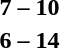<table style="text-align:center">
<tr>
<th width=200></th>
<th width=100></th>
<th width=200></th>
</tr>
<tr>
<td align=right></td>
<td><strong>7 – 10</strong></td>
<td align=left></td>
</tr>
<tr>
<td align=right></td>
<td><strong>6 – 14</strong></td>
<td align=left></td>
</tr>
</table>
